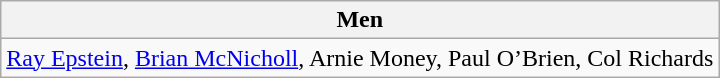<table class="wikitable">
<tr>
<th>Men</th>
</tr>
<tr>
<td><a href='#'>Ray Epstein</a>, <a href='#'>Brian McNicholl</a>, Arnie Money, Paul O’Brien, Col Richards</td>
</tr>
</table>
